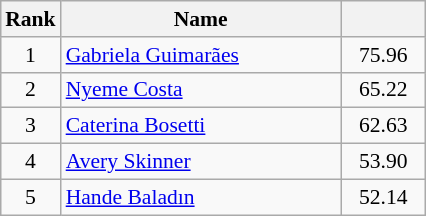<table class="wikitable" style="margin:0.5em auto;width=480;font-size:90%">
<tr>
<th width=30>Rank</th>
<th width=180>Name</th>
<th width=50></th>
</tr>
<tr>
<td align=center>1</td>
<td> <a href='#'>Gabriela Guimarães</a></td>
<td align=center>75.96</td>
</tr>
<tr>
<td align=center>2</td>
<td> <a href='#'>Nyeme Costa</a></td>
<td align=center>65.22</td>
</tr>
<tr>
<td align=center>3</td>
<td> <a href='#'>Caterina Bosetti</a></td>
<td align=center>62.63</td>
</tr>
<tr>
<td align=center>4</td>
<td> <a href='#'>Avery Skinner</a></td>
<td align=center>53.90</td>
</tr>
<tr>
<td align=center>5</td>
<td> <a href='#'>Hande Baladın</a></td>
<td align=center>52.14</td>
</tr>
</table>
